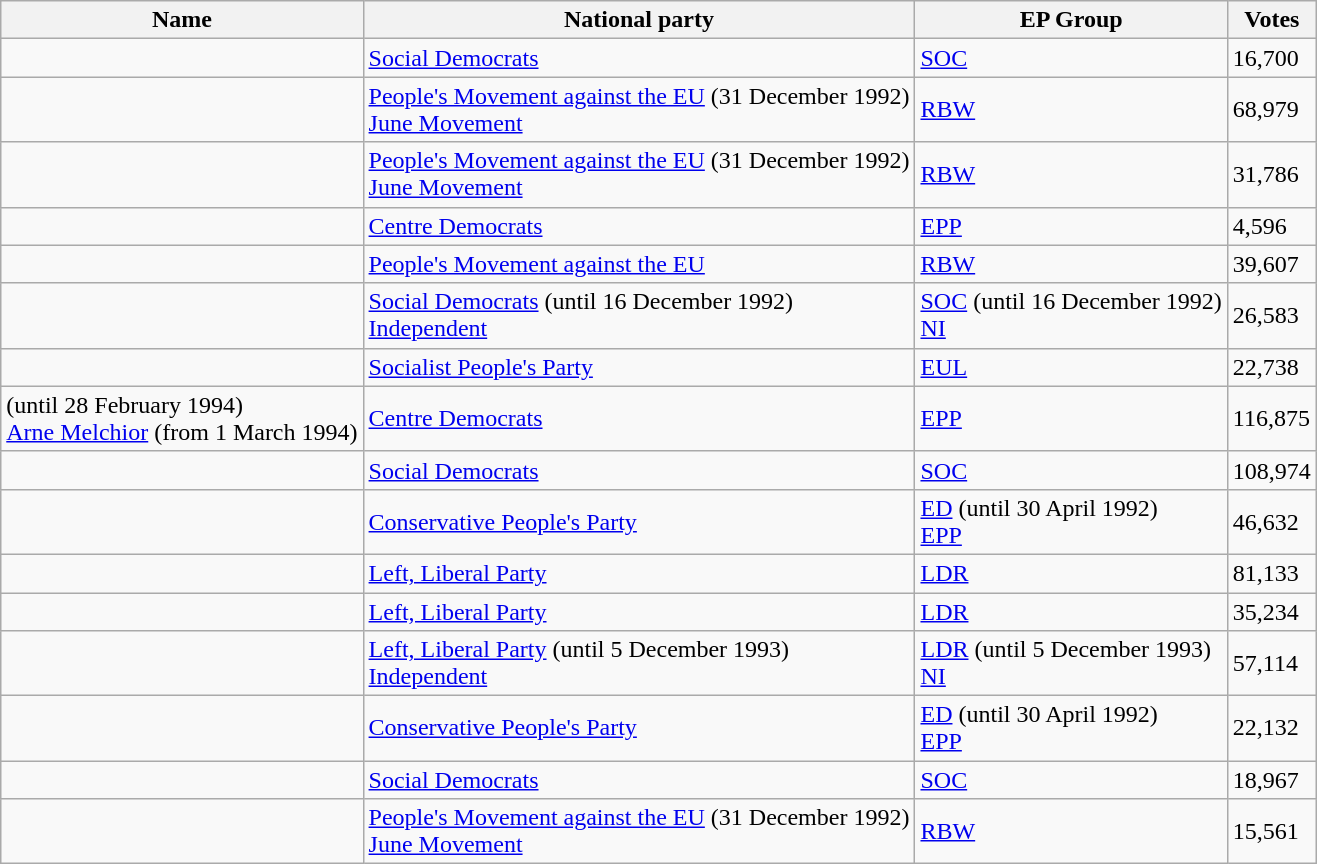<table class="sortable wikitable">
<tr>
<th>Name</th>
<th>National party</th>
<th>EP Group</th>
<th>Votes</th>
</tr>
<tr>
<td></td>
<td> <a href='#'>Social Democrats</a></td>
<td> <a href='#'>SOC</a></td>
<td>16,700</td>
</tr>
<tr>
<td></td>
<td> <a href='#'>People's Movement against the EU</a> (31 December 1992)<br> <a href='#'>June Movement</a></td>
<td> <a href='#'>RBW</a></td>
<td>68,979</td>
</tr>
<tr>
<td></td>
<td> <a href='#'>People's Movement against the EU</a> (31 December 1992)<br> <a href='#'>June Movement</a></td>
<td> <a href='#'>RBW</a></td>
<td>31,786</td>
</tr>
<tr>
<td></td>
<td> <a href='#'>Centre Democrats</a></td>
<td> <a href='#'>EPP</a></td>
<td>4,596</td>
</tr>
<tr>
<td></td>
<td> <a href='#'>People's Movement against the EU</a></td>
<td> <a href='#'>RBW</a></td>
<td>39,607</td>
</tr>
<tr>
<td></td>
<td> <a href='#'>Social Democrats</a> (until 16 December 1992)<br> <a href='#'>Independent</a></td>
<td> <a href='#'>SOC</a> (until 16 December 1992)<br> <a href='#'>NI</a></td>
<td>26,583</td>
</tr>
<tr>
<td></td>
<td> <a href='#'>Socialist People's Party</a></td>
<td> <a href='#'>EUL</a></td>
<td>22,738</td>
</tr>
<tr>
<td> (until 28 February 1994)<br><a href='#'>Arne Melchior</a> (from 1 March 1994)</td>
<td> <a href='#'>Centre Democrats</a></td>
<td> <a href='#'>EPP</a></td>
<td>116,875</td>
</tr>
<tr>
<td></td>
<td> <a href='#'>Social Democrats</a></td>
<td> <a href='#'>SOC</a></td>
<td>108,974</td>
</tr>
<tr>
<td></td>
<td> <a href='#'>Conservative People's Party</a></td>
<td> <a href='#'>ED</a> (until 30 April 1992)<br> <a href='#'>EPP</a></td>
<td>46,632</td>
</tr>
<tr>
<td></td>
<td> <a href='#'>Left, Liberal Party</a></td>
<td> <a href='#'>LDR</a></td>
<td>81,133</td>
</tr>
<tr>
<td></td>
<td> <a href='#'>Left, Liberal Party</a></td>
<td> <a href='#'>LDR</a></td>
<td>35,234</td>
</tr>
<tr>
<td></td>
<td> <a href='#'>Left, Liberal Party</a> (until 5 December 1993)<br> <a href='#'>Independent</a></td>
<td> <a href='#'>LDR</a> (until 5 December 1993)<br> <a href='#'>NI</a></td>
<td>57,114</td>
</tr>
<tr>
<td></td>
<td> <a href='#'>Conservative People's Party</a></td>
<td> <a href='#'>ED</a> (until 30 April 1992)<br> <a href='#'>EPP</a></td>
<td>22,132</td>
</tr>
<tr>
<td></td>
<td> <a href='#'>Social Democrats</a></td>
<td> <a href='#'>SOC</a></td>
<td>18,967</td>
</tr>
<tr>
<td></td>
<td> <a href='#'>People's Movement against the EU</a> (31 December 1992)<br> <a href='#'>June Movement</a></td>
<td> <a href='#'>RBW</a></td>
<td>15,561</td>
</tr>
</table>
